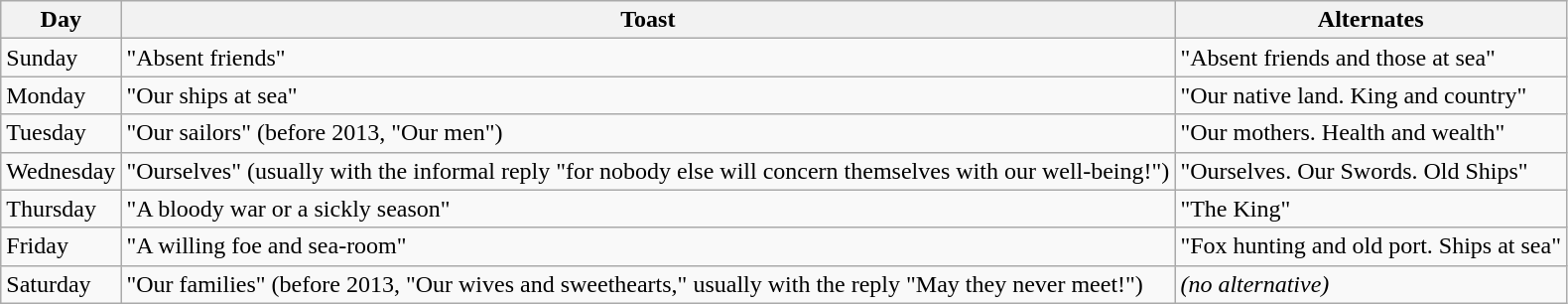<table class="wikitable">
<tr>
<th>Day</th>
<th>Toast</th>
<th>Alternates</th>
</tr>
<tr>
<td>Sunday</td>
<td>"Absent friends"</td>
<td>"Absent friends and those at sea"</td>
</tr>
<tr>
<td>Monday</td>
<td>"Our ships at sea"</td>
<td>"Our native land. King and country"</td>
</tr>
<tr>
<td>Tuesday</td>
<td>"Our sailors" (before 2013, "Our men")</td>
<td>"Our mothers. Health and wealth"</td>
</tr>
<tr>
<td>Wednesday</td>
<td>"Ourselves" (usually with the informal reply "for nobody else will concern themselves with our well-being!")</td>
<td>"Ourselves. Our Swords. Old Ships"</td>
</tr>
<tr>
<td>Thursday</td>
<td>"A bloody war or a sickly season"</td>
<td>"The King"</td>
</tr>
<tr>
<td>Friday</td>
<td>"A willing foe and sea-room"</td>
<td>"Fox hunting and old port. Ships at sea"</td>
</tr>
<tr>
<td>Saturday</td>
<td>"Our families" (before 2013, "Our wives and sweethearts," usually with the reply "May they never meet!")</td>
<td><em>(no alternative)</em></td>
</tr>
</table>
